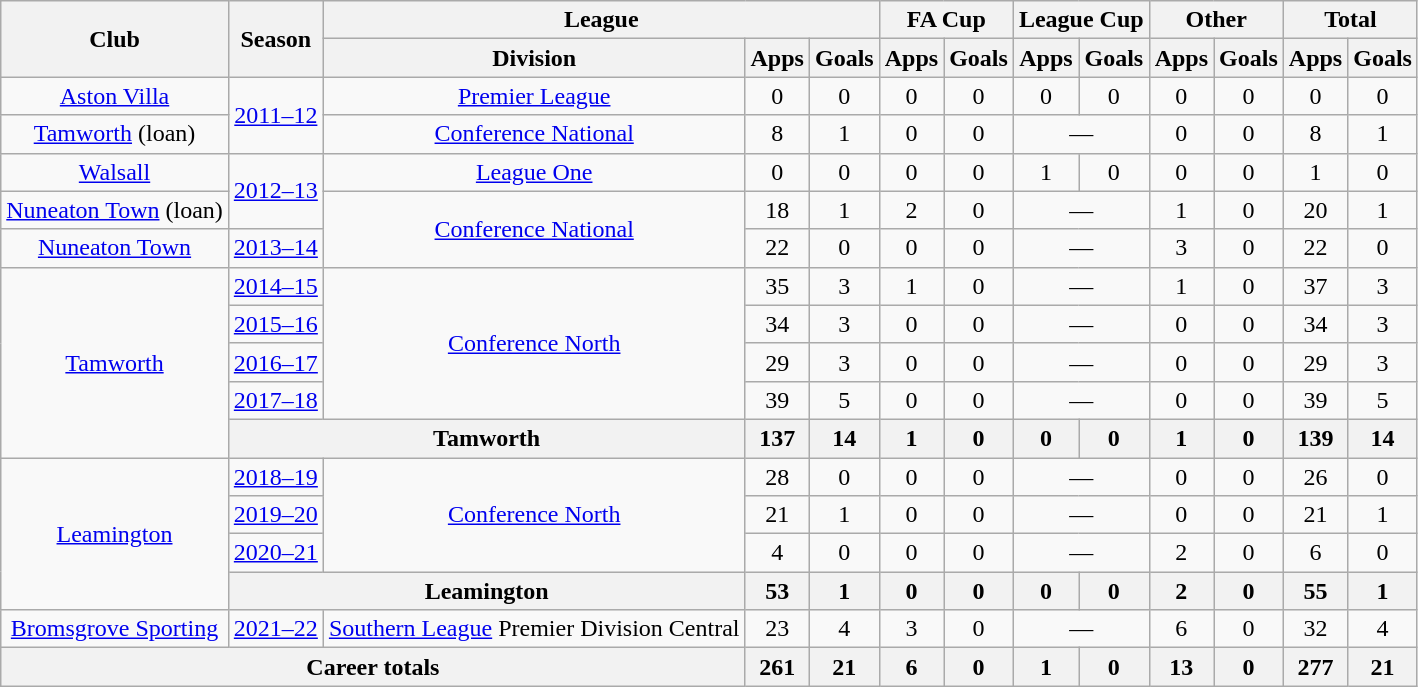<table class="wikitable" style="text-align: center;">
<tr>
<th rowspan="2">Club</th>
<th rowspan="2">Season</th>
<th colspan="3">League</th>
<th colspan="2">FA Cup</th>
<th colspan="2">League Cup</th>
<th colspan="2">Other</th>
<th colspan="2">Total</th>
</tr>
<tr>
<th>Division</th>
<th>Apps</th>
<th>Goals</th>
<th>Apps</th>
<th>Goals</th>
<th>Apps</th>
<th>Goals</th>
<th>Apps</th>
<th>Goals</th>
<th>Apps</th>
<th>Goals</th>
</tr>
<tr>
<td><a href='#'>Aston Villa</a></td>
<td rowspan="2"><a href='#'>2011–12</a></td>
<td><a href='#'>Premier League</a></td>
<td>0</td>
<td>0</td>
<td>0</td>
<td>0</td>
<td>0</td>
<td>0</td>
<td>0</td>
<td>0</td>
<td>0</td>
<td>0</td>
</tr>
<tr>
<td><a href='#'>Tamworth</a> (loan)</td>
<td><a href='#'>Conference National</a></td>
<td>8</td>
<td>1</td>
<td>0</td>
<td>0</td>
<td colspan="2">—</td>
<td>0</td>
<td>0</td>
<td>8</td>
<td>1</td>
</tr>
<tr>
<td><a href='#'>Walsall</a></td>
<td rowspan="2"><a href='#'>2012–13</a></td>
<td><a href='#'>League One</a></td>
<td>0</td>
<td>0</td>
<td>0</td>
<td>0</td>
<td>1</td>
<td>0</td>
<td>0</td>
<td>0</td>
<td>1</td>
<td>0</td>
</tr>
<tr>
<td><a href='#'>Nuneaton Town</a> (loan)</td>
<td rowspan="2"><a href='#'>Conference National</a></td>
<td>18</td>
<td>1</td>
<td>2</td>
<td>0</td>
<td colspan="2">—</td>
<td>1</td>
<td>0</td>
<td>20</td>
<td>1</td>
</tr>
<tr>
<td><a href='#'>Nuneaton Town</a></td>
<td><a href='#'>2013–14</a></td>
<td>22</td>
<td>0</td>
<td>0</td>
<td>0</td>
<td colspan="2">—</td>
<td>3</td>
<td>0</td>
<td>22</td>
<td>0</td>
</tr>
<tr>
<td rowspan=5><a href='#'>Tamworth</a></td>
<td><a href='#'>2014–15</a></td>
<td rowspan=4><a href='#'>Conference North</a></td>
<td>35</td>
<td>3</td>
<td>1</td>
<td>0</td>
<td colspan="2">—</td>
<td>1</td>
<td>0</td>
<td>37</td>
<td>3</td>
</tr>
<tr>
<td><a href='#'>2015–16</a></td>
<td>34</td>
<td>3</td>
<td>0</td>
<td>0</td>
<td colspan="2">—</td>
<td>0</td>
<td>0</td>
<td>34</td>
<td>3</td>
</tr>
<tr>
<td><a href='#'>2016–17</a></td>
<td>29</td>
<td>3</td>
<td>0</td>
<td>0</td>
<td colspan="2">—</td>
<td>0</td>
<td>0</td>
<td>29</td>
<td>3</td>
</tr>
<tr>
<td><a href='#'>2017–18</a></td>
<td>39</td>
<td>5</td>
<td>0</td>
<td>0</td>
<td colspan="2">—</td>
<td>0</td>
<td>0</td>
<td>39</td>
<td>5</td>
</tr>
<tr>
<th colspan="2">Tamworth</th>
<th>137</th>
<th>14</th>
<th>1</th>
<th>0</th>
<th>0</th>
<th>0</th>
<th>1</th>
<th>0</th>
<th>139</th>
<th>14</th>
</tr>
<tr>
<td rowspan=4><a href='#'>Leamington</a></td>
<td><a href='#'>2018–19</a></td>
<td rowspan=3><a href='#'>Conference North</a></td>
<td>28</td>
<td>0</td>
<td>0</td>
<td>0</td>
<td colspan="2">—</td>
<td>0</td>
<td>0</td>
<td>26</td>
<td>0</td>
</tr>
<tr>
<td><a href='#'>2019–20</a></td>
<td>21</td>
<td>1</td>
<td>0</td>
<td>0</td>
<td colspan="2">—</td>
<td>0</td>
<td>0</td>
<td>21</td>
<td>1</td>
</tr>
<tr>
<td><a href='#'>2020–21</a></td>
<td>4</td>
<td>0</td>
<td>0</td>
<td>0</td>
<td colspan="2">—</td>
<td>2</td>
<td>0</td>
<td>6</td>
<td>0</td>
</tr>
<tr>
<th colspan="2">Leamington</th>
<th>53</th>
<th>1</th>
<th>0</th>
<th>0</th>
<th>0</th>
<th>0</th>
<th>2</th>
<th>0</th>
<th>55</th>
<th>1</th>
</tr>
<tr>
<td><a href='#'>Bromsgrove Sporting</a></td>
<td><a href='#'>2021–22</a></td>
<td><a href='#'>Southern League</a> Premier Division Central</td>
<td>23</td>
<td>4</td>
<td>3</td>
<td>0</td>
<td colspan="2">—</td>
<td>6</td>
<td>0</td>
<td>32</td>
<td>4</td>
</tr>
<tr>
<th colspan="3">Career totals</th>
<th>261</th>
<th>21</th>
<th>6</th>
<th>0</th>
<th>1</th>
<th>0</th>
<th>13</th>
<th>0</th>
<th>277</th>
<th>21</th>
</tr>
</table>
